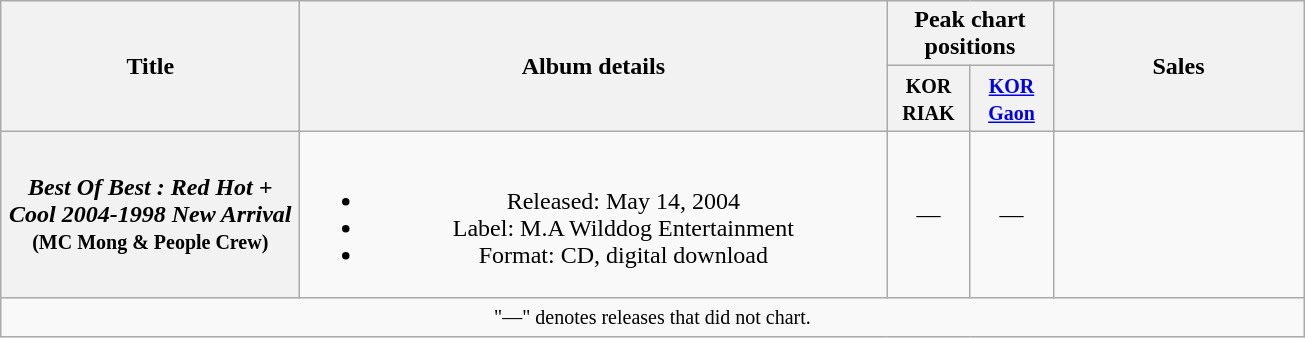<table class="wikitable plainrowheaders" style="text-align:center;">
<tr>
<th scope="col" rowspan="2" style="width:12em;">Title</th>
<th scope="col" rowspan="2" style="width:24em;">Album details</th>
<th colspan="2">Peak chart positions</th>
<th scope="col" rowspan="2" style="width:10em;">Sales</th>
</tr>
<tr>
<th style="width:3em;"><small>KOR<br>RIAK</small><br></th>
<th style="width:3em;"><small><a href='#'>KOR<br>Gaon</a></small><br></th>
</tr>
<tr>
<th scope="row"><em>Best Of Best : Red Hot + Cool 2004-1998 New Arrival</em><br><small>(MC Mong & People Crew)</small></th>
<td><br><ul><li>Released: May 14, 2004</li><li>Label: M.A Wilddog Entertainment</li><li>Format: CD, digital download</li></ul></td>
<td>—</td>
<td>—</td>
<td></td>
</tr>
<tr>
<td colspan="5"><small>"—" denotes releases that did not chart.</small></td>
</tr>
</table>
